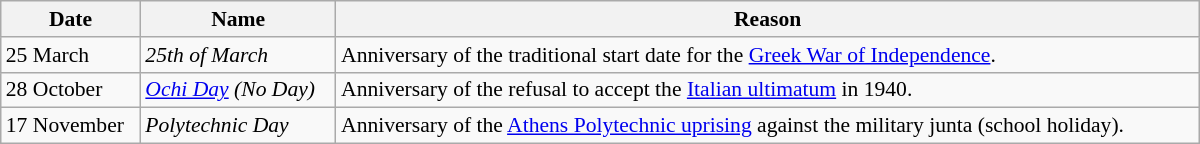<table class="wikitable" style="font-size:90%; width:800px;">
<tr>
<th>Date</th>
<th>Name</th>
<th>Reason</th>
</tr>
<tr>
<td>25 March</td>
<td><em>25th of March</em></td>
<td>Anniversary of the traditional start date for the <a href='#'>Greek War of Independence</a>.</td>
</tr>
<tr>
<td>28 October</td>
<td><em><a href='#'>Ochi Day</a> (No Day)</em></td>
<td>Anniversary of the refusal to accept the <a href='#'>Italian ultimatum</a> in 1940.</td>
</tr>
<tr>
<td>17 November</td>
<td><em>Polytechnic Day</em></td>
<td>Anniversary of the <a href='#'>Athens Polytechnic uprising</a> against the military junta (school holiday).</td>
</tr>
</table>
